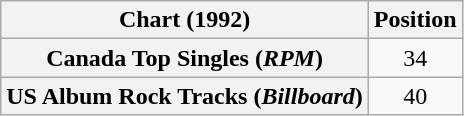<table class="wikitable plainrowheaders" style="text-align:center">
<tr>
<th>Chart (1992)</th>
<th>Position</th>
</tr>
<tr>
<th scope="row">Canada Top Singles (<em>RPM</em>)</th>
<td>34</td>
</tr>
<tr>
<th scope="row">US Album Rock Tracks (<em>Billboard</em>)</th>
<td>40</td>
</tr>
</table>
